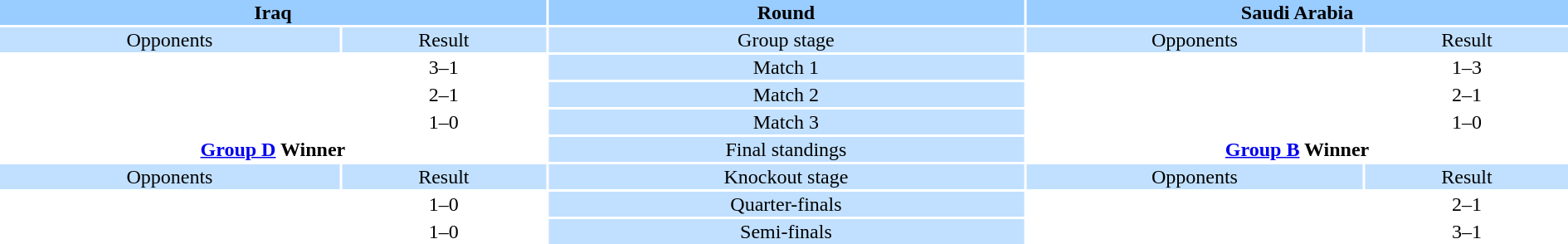<table style="width:100%; text-align:center">
<tr style="vertical-align:top; background:#99CCFF">
<th colspan="2">Iraq</th>
<th>Round</th>
<th colspan="2">Saudi Arabia</th>
</tr>
<tr style="vertical-align:top; background:#C1E0FF">
<td>Opponents</td>
<td>Result</td>
<td>Group stage</td>
<td>Opponents</td>
<td>Result</td>
</tr>
<tr>
<td align="left"></td>
<td>3–1</td>
<td style="background:#C1E0FF">Match 1</td>
<td align="left"></td>
<td>1–3</td>
</tr>
<tr>
<td align="left"></td>
<td>2–1</td>
<td style="background:#C1E0FF">Match 2</td>
<td align="left"></td>
<td>2–1</td>
</tr>
<tr>
<td align="left"></td>
<td>1–0</td>
<td style="background:#C1E0FF">Match 3</td>
<td align="left"></td>
<td>1–0</td>
</tr>
<tr>
<td colspan="2" style="text-align:center"><strong><a href='#'>Group D</a> Winner</strong><br></td>
<td style="background:#C1E0FF">Final standings</td>
<td colspan="2" style="text-align:center"><strong><a href='#'>Group B</a> Winner</strong><br></td>
</tr>
<tr style="vertical-align:top; background:#C1E0FF">
<td>Opponents</td>
<td>Result</td>
<td>Knockout stage</td>
<td>Opponents</td>
<td>Result</td>
</tr>
<tr>
<td align="left"></td>
<td>1–0</td>
<td style="background:#C1E0FF">Quarter-finals</td>
<td align="left"></td>
<td>2–1</td>
</tr>
<tr>
<td align="left"></td>
<td>1–0</td>
<td style="background:#C1E0FF">Semi-finals</td>
<td align="left"></td>
<td>3–1</td>
</tr>
</table>
